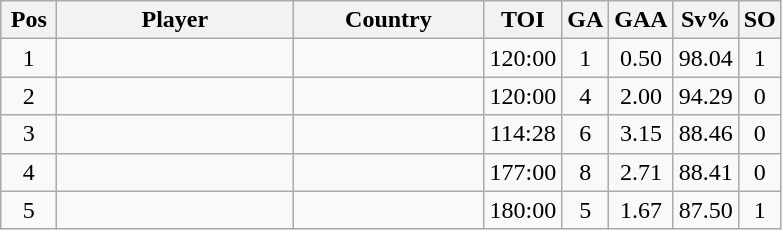<table class="wikitable sortable" style="text-align: center;">
<tr>
<th width="30">Pos</th>
<th width="150">Player</th>
<th width="120">Country</th>
<th width="20">TOI</th>
<th width="20">GA</th>
<th width="20">GAA</th>
<th width="20">Sv%</th>
<th width="20">SO</th>
</tr>
<tr>
<td>1</td>
<td align="left"></td>
<td align="left"></td>
<td>120:00</td>
<td>1</td>
<td>0.50</td>
<td>98.04</td>
<td>1</td>
</tr>
<tr>
<td>2</td>
<td align="left"></td>
<td align="left"></td>
<td>120:00</td>
<td>4</td>
<td>2.00</td>
<td>94.29</td>
<td>0</td>
</tr>
<tr>
<td>3</td>
<td align="left"></td>
<td align="left"></td>
<td>114:28</td>
<td>6</td>
<td>3.15</td>
<td>88.46</td>
<td>0</td>
</tr>
<tr>
<td>4</td>
<td align="left"></td>
<td align="left"></td>
<td>177:00</td>
<td>8</td>
<td>2.71</td>
<td>88.41</td>
<td>0</td>
</tr>
<tr>
<td>5</td>
<td align="left"></td>
<td align="left"></td>
<td>180:00</td>
<td>5</td>
<td>1.67</td>
<td>87.50</td>
<td>1</td>
</tr>
</table>
